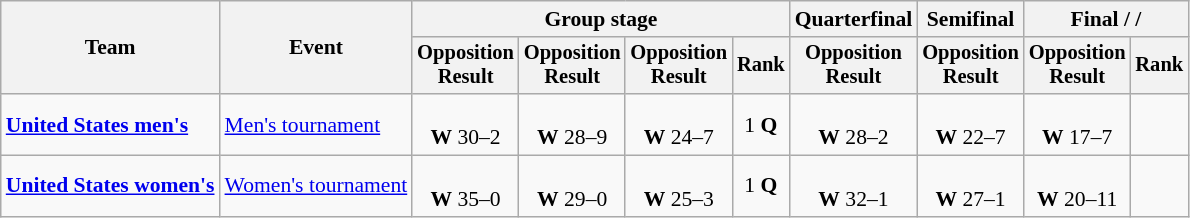<table class=wikitable style=font-size:90%;text-align:center>
<tr>
<th rowspan=2>Team</th>
<th rowspan=2>Event</th>
<th colspan=4>Group stage</th>
<th>Quarterfinal</th>
<th>Semifinal</th>
<th colspan=2>Final /  / </th>
</tr>
<tr style=font-size:95%>
<th>Opposition<br>Result</th>
<th>Opposition<br>Result</th>
<th>Opposition<br>Result</th>
<th>Rank</th>
<th>Opposition<br>Result</th>
<th>Opposition<br>Result</th>
<th>Opposition<br>Result</th>
<th>Rank</th>
</tr>
<tr>
<td align=left><strong><a href='#'>United States men's</a></strong></td>
<td align=left><a href='#'>Men's tournament</a></td>
<td><br><strong>W</strong> 30–2</td>
<td><br><strong>W</strong> 28–9</td>
<td><br><strong>W</strong> 24–7</td>
<td>1 <strong>Q</strong></td>
<td><br><strong>W</strong> 28–2</td>
<td><br><strong>W</strong> 22–7</td>
<td><br><strong>W</strong> 17–7</td>
<td></td>
</tr>
<tr>
<td align=left><strong><a href='#'>United States women's</a></strong></td>
<td align=left><a href='#'>Women's tournament</a></td>
<td><br><strong>W</strong> 35–0</td>
<td><br><strong>W</strong> 29–0</td>
<td><br><strong>W</strong> 25–3</td>
<td>1 <strong>Q</strong></td>
<td><br><strong>W</strong> 32–1</td>
<td><br><strong>W</strong> 27–1</td>
<td><br><strong>W</strong> 20–11</td>
<td></td>
</tr>
</table>
